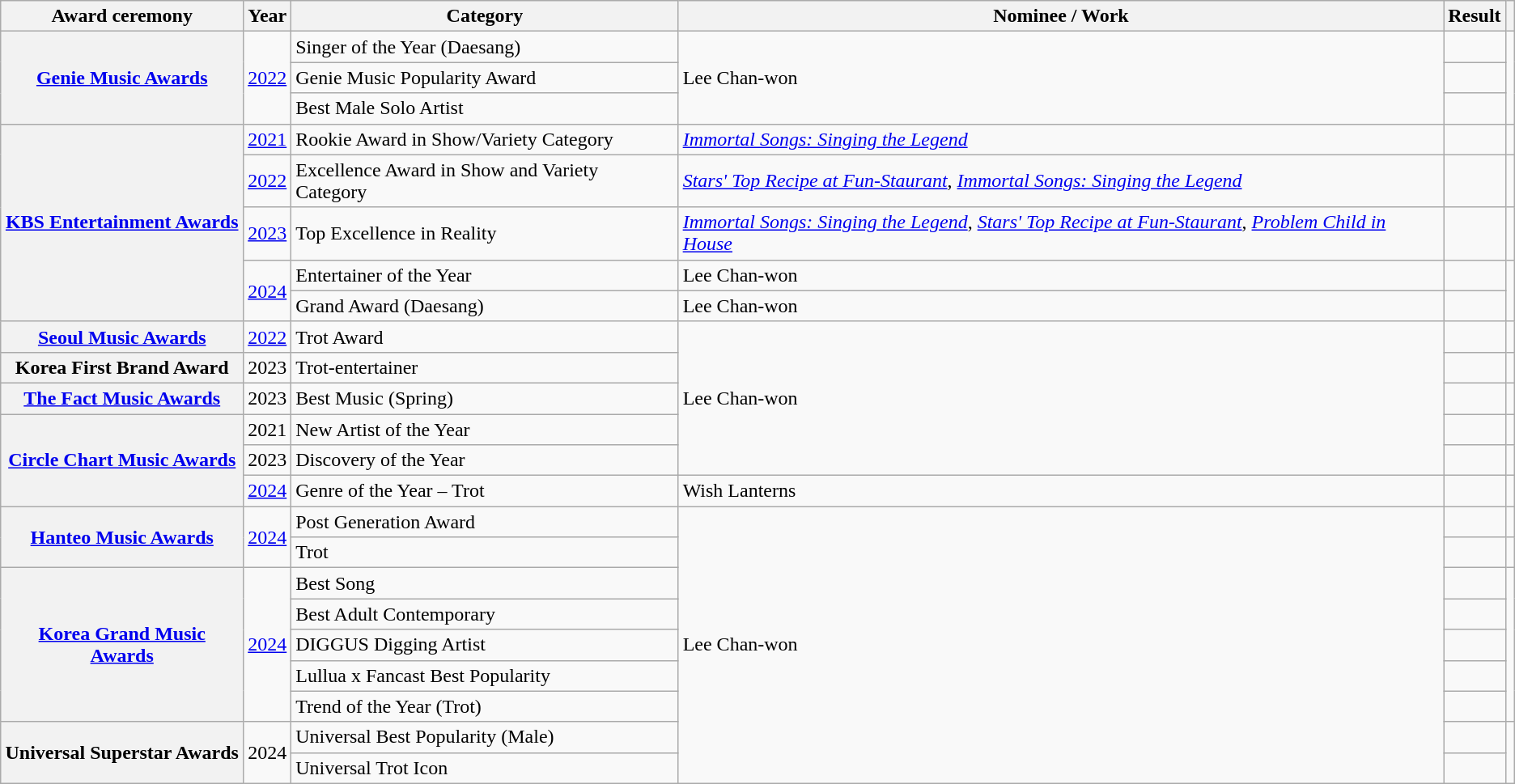<table class="wikitable plainrowheaders sortable">
<tr>
<th scope="col">Award ceremony</th>
<th scope="col">Year</th>
<th scope="col">Category</th>
<th scope="col">Nominee / Work</th>
<th scope="col">Result</th>
<th scope="col" class="unsortable"></th>
</tr>
<tr>
<th scope="row"  rowspan="3"><a href='#'>Genie Music Awards</a></th>
<td style="text-align:center" rowspan="3"><a href='#'>2022</a></td>
<td>Singer of the Year (Daesang)</td>
<td rowspan="3">Lee Chan-won</td>
<td></td>
<td style="text-align:center" rowspan="3"></td>
</tr>
<tr>
<td>Genie Music Popularity Award</td>
<td></td>
</tr>
<tr>
<td>Best Male Solo Artist</td>
<td></td>
</tr>
<tr>
<th rowspan="5" scope="row"><a href='#'>KBS Entertainment Awards</a></th>
<td style="text-align:center"><a href='#'>2021</a></td>
<td>Rookie Award in Show/Variety Category</td>
<td><em><a href='#'>Immortal Songs: Singing the Legend</a></em></td>
<td></td>
<td style="text-align:center"></td>
</tr>
<tr>
<td style="text-align:center"><a href='#'>2022</a></td>
<td>Excellence Award in Show and Variety Category</td>
<td><em><a href='#'>Stars' Top Recipe at Fun-Staurant</a></em>, <em><a href='#'>Immortal Songs: Singing the Legend</a></em></td>
<td></td>
<td style="text-align:center"></td>
</tr>
<tr>
<td style="text-align:center"><a href='#'>2023</a></td>
<td>Top Excellence in Reality</td>
<td><em><a href='#'>Immortal Songs: Singing the Legend</a></em>, <em><a href='#'>Stars' Top Recipe at Fun-Staurant</a></em>, <em><a href='#'>Problem Child in House</a></em></td>
<td></td>
<td style="text-align:center"></td>
</tr>
<tr>
<td style="text-align:center" rowspan="2"><a href='#'>2024</a></td>
<td>Entertainer of the Year</td>
<td>Lee Chan-won</td>
<td></td>
<td style="text-align:center" rowspan="2"></td>
</tr>
<tr>
<td>Grand Award (Daesang)</td>
<td>Lee Chan-won</td>
<td></td>
</tr>
<tr>
<th rowspan="1" scope="row"><a href='#'>Seoul Music Awards</a></th>
<td style="text-align:center"><a href='#'>2022</a></td>
<td>Trot Award</td>
<td rowspan="5">Lee Chan-won</td>
<td></td>
<td style="text-align:center"></td>
</tr>
<tr>
<th scope="row">Korea First Brand Award</th>
<td style="text-align:center">2023</td>
<td>Trot-entertainer</td>
<td></td>
<td style="text-align:center"></td>
</tr>
<tr>
<th scope="row"><a href='#'>The Fact Music Awards</a></th>
<td style="text-align:center">2023</td>
<td>Best Music (Spring)</td>
<td></td>
<td style="text-align:center"></td>
</tr>
<tr>
<th rowspan="3" scope="row"><a href='#'>Circle Chart Music Awards</a></th>
<td style="text-align:center">2021</td>
<td>New Artist of the Year</td>
<td></td>
<td></td>
</tr>
<tr>
<td style="text-align:center">2023</td>
<td>Discovery of the Year</td>
<td></td>
<td></td>
</tr>
<tr>
<td style="text-align:center"><a href='#'>2024</a></td>
<td>Genre of the Year – Trot</td>
<td>Wish Lanterns</td>
<td></td>
<td style="text-align:center"></td>
</tr>
<tr>
<th rowspan="2" scope="row"><a href='#'>Hanteo Music Awards</a></th>
<td style="text-align:center" rowspan="2"><a href='#'>2024</a></td>
<td>Post Generation Award</td>
<td rowspan="9">Lee Chan-won</td>
<td></td>
<td style="text-align:center"></td>
</tr>
<tr>
<td>Trot</td>
<td></td>
<td></td>
</tr>
<tr>
<th rowspan="5" scope="row"><a href='#'>Korea Grand Music Awards</a></th>
<td style="text-align:center" rowspan="5"><a href='#'>2024</a></td>
<td>Best Song</td>
<td></td>
<td style="text-align:center" rowspan="5"></td>
</tr>
<tr>
<td>Best Adult Contemporary</td>
<td></td>
</tr>
<tr>
<td>DIGGUS Digging Artist</td>
<td></td>
</tr>
<tr>
<td>Lullua x Fancast Best Popularity</td>
<td></td>
</tr>
<tr>
<td>Trend of the Year (Trot)</td>
<td></td>
</tr>
<tr>
<th scope="row" rowspan="2">Universal Superstar Awards</th>
<td style="text-align:center" rowspan="2">2024</td>
<td>Universal Best Popularity (Male)</td>
<td></td>
<td style="text-align:center" rowspan="2"></td>
</tr>
<tr>
<td>Universal Trot Icon</td>
<td></td>
</tr>
</table>
